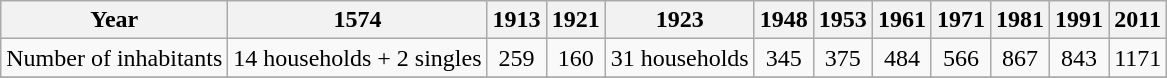<table class="wikitable">
<tr>
<th>Year</th>
<th>1574</th>
<th>1913</th>
<th>1921</th>
<th>1923</th>
<th>1948</th>
<th>1953</th>
<th>1961</th>
<th>1971</th>
<th>1981</th>
<th>1991</th>
<th>2011</th>
</tr>
<tr>
<td>Number of inhabitants</td>
<td align="center">14 households + 2 singles</td>
<td align="center">259</td>
<td align="center">160</td>
<td align="center">31 households</td>
<td align="center">345</td>
<td align="center">375</td>
<td align="center">484</td>
<td align="center">566</td>
<td align="center">867</td>
<td align="center">843</td>
<td align="center">1171</td>
</tr>
<tr>
</tr>
</table>
